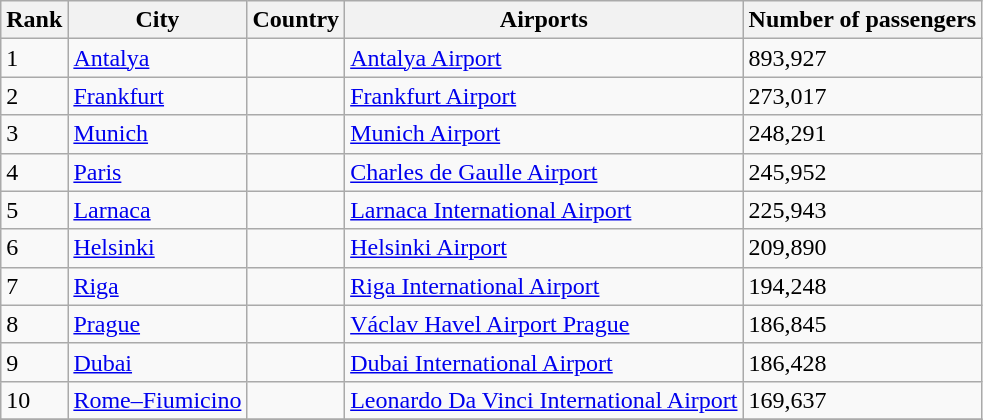<table class="wikitable sortable" style="font-size: 100%" width=align=>
<tr>
<th>Rank</th>
<th>City</th>
<th>Country</th>
<th>Airports</th>
<th>Number of passengers</th>
</tr>
<tr>
<td>1</td>
<td><a href='#'>Antalya</a></td>
<td></td>
<td><a href='#'>Antalya Airport</a></td>
<td>893,927</td>
</tr>
<tr>
<td>2</td>
<td><a href='#'>Frankfurt</a></td>
<td></td>
<td><a href='#'>Frankfurt Airport</a></td>
<td>273,017</td>
</tr>
<tr>
<td>3</td>
<td><a href='#'>Munich</a></td>
<td></td>
<td><a href='#'>Munich Airport</a></td>
<td>248,291</td>
</tr>
<tr>
<td>4</td>
<td><a href='#'>Paris</a></td>
<td></td>
<td><a href='#'>Charles de Gaulle Airport</a></td>
<td>245,952</td>
</tr>
<tr>
<td>5</td>
<td><a href='#'>Larnaca</a></td>
<td></td>
<td><a href='#'>Larnaca International Airport</a></td>
<td>225,943</td>
</tr>
<tr>
<td>6</td>
<td><a href='#'>Helsinki</a></td>
<td></td>
<td><a href='#'>Helsinki Airport</a></td>
<td>209,890</td>
</tr>
<tr>
<td>7</td>
<td><a href='#'>Riga</a></td>
<td></td>
<td><a href='#'>Riga International Airport</a></td>
<td>194,248</td>
</tr>
<tr>
<td>8</td>
<td><a href='#'>Prague</a></td>
<td></td>
<td><a href='#'>Václav Havel Airport Prague</a></td>
<td>186,845</td>
</tr>
<tr>
<td>9</td>
<td><a href='#'>Dubai</a></td>
<td></td>
<td><a href='#'>Dubai International Airport</a></td>
<td>186,428</td>
</tr>
<tr>
<td>10</td>
<td><a href='#'>Rome–Fiumicino</a></td>
<td></td>
<td><a href='#'>Leonardo Da Vinci International Airport</a></td>
<td>169,637</td>
</tr>
<tr>
</tr>
</table>
